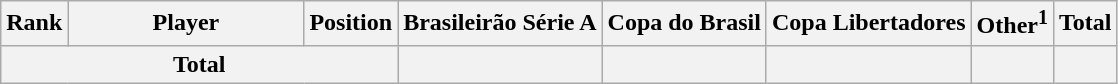<table class="wikitable">
<tr>
<th>Rank</th>
<th style="width:150px;">Player</th>
<th>Position</th>
<th>Brasileirão Série A</th>
<th>Copa do Brasil</th>
<th>Copa Libertadores</th>
<th>Other<sup>1</sup></th>
<th>Total</th>
</tr>
<tr>
<th align=center colspan=3>Total</th>
<th align=center></th>
<th align=center></th>
<th align=center></th>
<th align=center></th>
<th align=center></th>
</tr>
</table>
